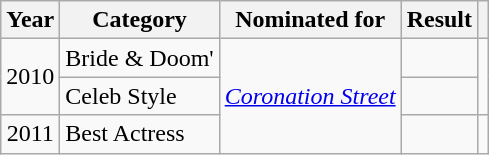<table class="wikitable plainrowheaders">
<tr>
<th scope="col">Year</th>
<th scope="col">Category</th>
<th scope="col">Nominated for</th>
<th scope="col">Result</th>
<th scope="col"></th>
</tr>
<tr>
<td rowspan = "2" align="center">2010</td>
<td>Bride & Doom' </td>
<td rowspan = "4"><em><a href='#'>Coronation Street</a></em></td>
<td></td>
<td rowspan ="2"></td>
</tr>
<tr>
<td>Celeb Style</td>
<td></td>
</tr>
<tr>
<td align="center">2011</td>
<td rowspan = "2">Best Actress</td>
<td></td>
<td></td>
</tr>
</table>
